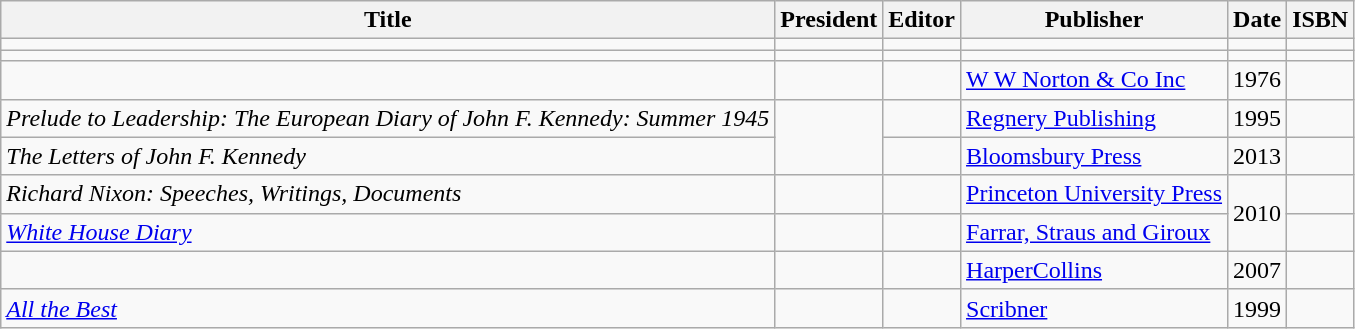<table class="wikitable sortable">
<tr>
<th>Title</th>
<th>President</th>
<th>Editor</th>
<th>Publisher</th>
<th>Date</th>
<th class=unsortable>ISBN</th>
</tr>
<tr>
<td></td>
<td></td>
<td></td>
<td></td>
<td></td>
<td></td>
</tr>
<tr>
<td></td>
<td></td>
<td></td>
<td></td>
<td></td>
<td></td>
</tr>
<tr {{sort | Off the Record: The Private papers of Harry S. Truman || >
<td></td>
<td></td>
<td></td>
<td><a href='#'>W W Norton & Co Inc</a></td>
<td>1976</td>
<td></td>
</tr>
<tr>
<td><em>Prelude to Leadership: The European Diary of John F. Kennedy: Summer 1945</em></td>
<td rowspan="2"></td>
<td></td>
<td><a href='#'>Regnery Publishing</a></td>
<td>1995</td>
<td></td>
</tr>
<tr>
<td><em>The Letters of John F. Kennedy</em></td>
<td></td>
<td><a href='#'>Bloomsbury Press</a></td>
<td>2013</td>
<td></td>
</tr>
<tr>
<td><em>Richard Nixon: Speeches, Writings, Documents</em></td>
<td></td>
<td></td>
<td><a href='#'>Princeton University Press</a></td>
<td rowspan="2">2010</td>
<td></td>
</tr>
<tr>
<td><em><a href='#'>White House Diary</a></em></td>
<td></td>
<td></td>
<td><a href='#'>Farrar, Straus and Giroux</a></td>
<td></td>
</tr>
<tr>
<td></td>
<td></td>
<td></td>
<td><a href='#'>HarperCollins</a></td>
<td>2007</td>
<td></td>
</tr>
<tr>
<td><em><a href='#'>All the Best</a></em></td>
<td></td>
<td></td>
<td><a href='#'>Scribner</a></td>
<td>1999</td>
<td></td>
</tr>
</table>
